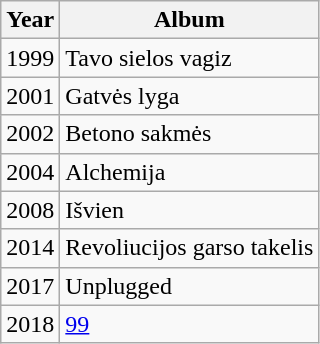<table class="wikitable">
<tr>
<th>Year</th>
<th>Album</th>
</tr>
<tr>
<td>1999</td>
<td>Tavo sielos vagiz</td>
</tr>
<tr>
<td>2001</td>
<td>Gatvės lyga</td>
</tr>
<tr>
<td>2002</td>
<td>Betono sakmės</td>
</tr>
<tr>
<td>2004</td>
<td>Alchemija</td>
</tr>
<tr>
<td>2008</td>
<td>Išvien</td>
</tr>
<tr>
<td>2014</td>
<td>Revoliucijos garso takelis</td>
</tr>
<tr>
<td>2017</td>
<td>Unplugged</td>
</tr>
<tr>
<td>2018</td>
<td><a href='#'>99</a></td>
</tr>
</table>
